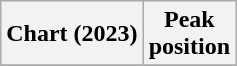<table class="wikitable sortable plainrowheaders" style="text-align:center">
<tr>
<th scope="col">Chart (2023)</th>
<th scope="col">Peak<br>position</th>
</tr>
<tr>
</tr>
</table>
